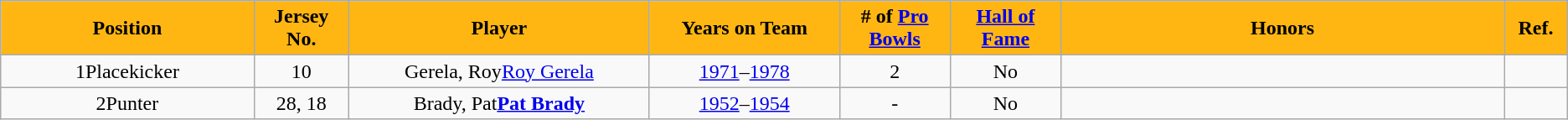<table class="wikitable sortable" style="text-align:center">
<tr>
<th style="background:#FFB612; color:#000000;" width=16%>Position</th>
<th style="background:#FFB612; color:#000000;" width=6%>Jersey No.</th>
<th style="background:#FFB612; color:#000000;" width=19%>Player</th>
<th style="background:#FFB612; color:#000000;" width=12%>Years on Team</th>
<th style="background:#FFB612; color:#000000;" width=7%># of <a href='#'>Pro Bowls</a></th>
<th style="background:#FFB612; color:#000000;" width=7%><a href='#'>Hall of Fame</a></th>
<th style="background:#FFB612; color:#000000;"  width=28%>Honors</th>
<th style="background:#FFB612; color:#000000;" width=4% class="unsortable">Ref.</th>
</tr>
<tr>
<td align=center><span>1</span>Placekicker</td>
<td align=center>10</td>
<td><span>Gerela, Roy</span><a href='#'>Roy Gerela</a></td>
<td align=center><a href='#'>1971</a>–<a href='#'>1978</a></td>
<td align=center>2</td>
<td align=center>No</td>
<td></td>
<td align=center></td>
</tr>
<tr>
<td align=center><span>2</span>Punter</td>
<td align=center>28, 18</td>
<td><span>Brady, Pat</span><strong><a href='#'>Pat Brady</a></strong></td>
<td align=center><a href='#'>1952</a>–<a href='#'>1954</a></td>
<td align=center>-</td>
<td align=center>No</td>
<td></td>
<td align=center></td>
</tr>
</table>
